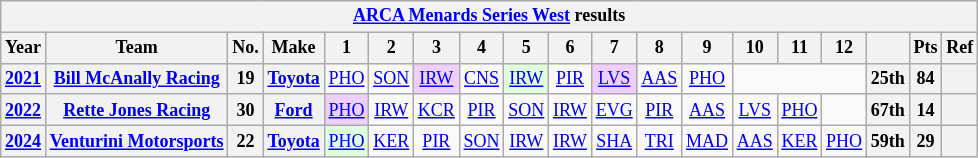<table class="wikitable" style="text-align:center; font-size:75%">
<tr>
<th colspan="19"><a href='#'>ARCA Menards Series West</a> results</th>
</tr>
<tr>
<th>Year</th>
<th>Team</th>
<th>No.</th>
<th>Make</th>
<th>1</th>
<th>2</th>
<th>3</th>
<th>4</th>
<th>5</th>
<th>6</th>
<th>7</th>
<th>8</th>
<th>9</th>
<th>10</th>
<th>11</th>
<th>12</th>
<th></th>
<th>Pts</th>
<th>Ref</th>
</tr>
<tr>
<th><a href='#'>2021</a></th>
<th><a href='#'>Bill McAnally Racing</a></th>
<th>19</th>
<th><a href='#'>Toyota</a></th>
<td><a href='#'>PHO</a></td>
<td><a href='#'>SON</a></td>
<td style="background:#EFCFFF;"><a href='#'>IRW</a><br></td>
<td><a href='#'>CNS</a></td>
<td style="background:#DFFFDF;"><a href='#'>IRW</a><br></td>
<td><a href='#'>PIR</a></td>
<td style="background:#EFCFFF;"><a href='#'>LVS</a><br></td>
<td><a href='#'>AAS</a></td>
<td><a href='#'>PHO</a></td>
<td colspan=3></td>
<th>25th</th>
<th>84</th>
<th></th>
</tr>
<tr>
<th><a href='#'>2022</a></th>
<th><a href='#'>Rette Jones Racing</a></th>
<th>30</th>
<th><a href='#'>Ford</a></th>
<td style="background:#EFCFFF;"><a href='#'>PHO</a><br></td>
<td><a href='#'>IRW</a></td>
<td><a href='#'>KCR</a></td>
<td><a href='#'>PIR</a></td>
<td><a href='#'>SON</a></td>
<td><a href='#'>IRW</a></td>
<td><a href='#'>EVG</a></td>
<td><a href='#'>PIR</a></td>
<td><a href='#'>AAS</a></td>
<td><a href='#'>LVS</a></td>
<td><a href='#'>PHO</a></td>
<td></td>
<th>67th</th>
<th>14</th>
<th></th>
</tr>
<tr>
<th><a href='#'>2024</a></th>
<th><a href='#'>Venturini Motorsports</a></th>
<th>22</th>
<th><a href='#'>Toyota</a></th>
<td style="background:#DFFFDF;"><a href='#'>PHO</a><br></td>
<td><a href='#'>KER</a></td>
<td><a href='#'>PIR</a></td>
<td><a href='#'>SON</a></td>
<td><a href='#'>IRW</a></td>
<td><a href='#'>IRW</a></td>
<td><a href='#'>SHA</a></td>
<td><a href='#'>TRI</a></td>
<td><a href='#'>MAD</a></td>
<td><a href='#'>AAS</a></td>
<td><a href='#'>KER</a></td>
<td><a href='#'>PHO</a></td>
<th>59th</th>
<th>29</th>
<th></th>
</tr>
</table>
